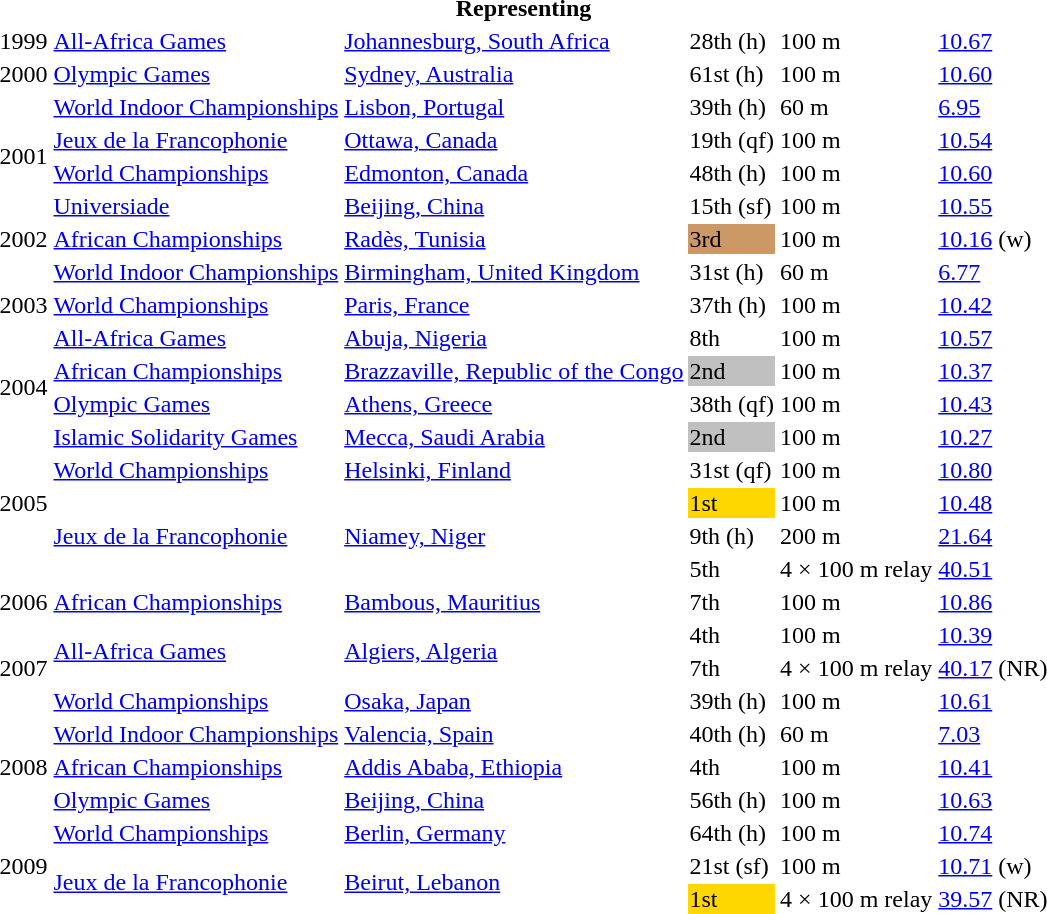<table>
<tr>
<th colspan="6">Representing </th>
</tr>
<tr>
<td>1999</td>
<td><a href='#'>All-Africa Games</a></td>
<td><a href='#'>Johannesburg, South Africa</a></td>
<td>28th (h)</td>
<td>100 m</td>
<td><a href='#'>10.67</a></td>
</tr>
<tr>
<td>2000</td>
<td><a href='#'>Olympic Games</a></td>
<td><a href='#'>Sydney, Australia</a></td>
<td>61st (h)</td>
<td>100 m</td>
<td><a href='#'>10.60</a></td>
</tr>
<tr>
<td rowspan=4>2001</td>
<td><a href='#'>World Indoor Championships</a></td>
<td><a href='#'>Lisbon, Portugal</a></td>
<td>39th (h)</td>
<td>60 m</td>
<td><a href='#'>6.95</a></td>
</tr>
<tr>
<td><a href='#'>Jeux de la Francophonie</a></td>
<td><a href='#'>Ottawa, Canada</a></td>
<td>19th (qf)</td>
<td>100 m</td>
<td><a href='#'>10.54</a></td>
</tr>
<tr>
<td><a href='#'>World Championships</a></td>
<td><a href='#'>Edmonton, Canada</a></td>
<td>48th (h)</td>
<td>100 m</td>
<td><a href='#'>10.60</a></td>
</tr>
<tr>
<td><a href='#'>Universiade</a></td>
<td><a href='#'>Beijing, China</a></td>
<td>15th (sf)</td>
<td>100 m</td>
<td><a href='#'>10.55</a></td>
</tr>
<tr>
<td>2002</td>
<td><a href='#'>African Championships</a></td>
<td><a href='#'>Radès, Tunisia</a></td>
<td bgcolor=cc9966>3rd</td>
<td>100 m</td>
<td><a href='#'>10.16</a> (w)</td>
</tr>
<tr>
<td rowspan=3>2003</td>
<td><a href='#'>World Indoor Championships</a></td>
<td><a href='#'>Birmingham, United Kingdom</a></td>
<td>31st (h)</td>
<td>60 m</td>
<td><a href='#'>6.77</a></td>
</tr>
<tr>
<td><a href='#'>World Championships</a></td>
<td><a href='#'>Paris, France</a></td>
<td>37th (h)</td>
<td>100 m</td>
<td><a href='#'>10.42</a></td>
</tr>
<tr>
<td><a href='#'>All-Africa Games</a></td>
<td><a href='#'>Abuja, Nigeria</a></td>
<td>8th</td>
<td>100 m</td>
<td><a href='#'>10.57</a></td>
</tr>
<tr>
<td rowspan=2>2004</td>
<td><a href='#'>African Championships</a></td>
<td><a href='#'>Brazzaville, Republic of the Congo</a></td>
<td bgcolor=silver>2nd</td>
<td>100 m</td>
<td><a href='#'>10.37</a></td>
</tr>
<tr>
<td><a href='#'>Olympic Games</a></td>
<td><a href='#'>Athens, Greece</a></td>
<td>38th (qf)</td>
<td>100 m</td>
<td><a href='#'>10.43</a></td>
</tr>
<tr>
<td rowspan=5>2005</td>
<td><a href='#'>Islamic Solidarity Games</a></td>
<td><a href='#'>Mecca, Saudi Arabia</a></td>
<td bgcolor=silver>2nd</td>
<td>100 m</td>
<td><a href='#'>10.27</a></td>
</tr>
<tr>
<td><a href='#'>World Championships</a></td>
<td><a href='#'>Helsinki, Finland</a></td>
<td>31st (qf)</td>
<td>100 m</td>
<td><a href='#'>10.80</a></td>
</tr>
<tr>
<td rowspan=3><a href='#'>Jeux de la Francophonie</a></td>
<td rowspan=3><a href='#'>Niamey, Niger</a></td>
<td bgcolor=gold>1st</td>
<td>100 m</td>
<td><a href='#'>10.48</a></td>
</tr>
<tr>
<td>9th (h)</td>
<td>200 m</td>
<td><a href='#'>21.64</a></td>
</tr>
<tr>
<td>5th</td>
<td>4 × 100 m relay</td>
<td><a href='#'>40.51</a></td>
</tr>
<tr>
<td>2006</td>
<td><a href='#'>African Championships</a></td>
<td><a href='#'>Bambous, Mauritius</a></td>
<td>7th</td>
<td>100 m</td>
<td><a href='#'>10.86</a></td>
</tr>
<tr>
<td rowspan=3>2007</td>
<td rowspan=2><a href='#'>All-Africa Games</a></td>
<td rowspan=2><a href='#'>Algiers, Algeria</a></td>
<td>4th</td>
<td>100 m</td>
<td><a href='#'>10.39</a></td>
</tr>
<tr>
<td>7th</td>
<td>4 × 100 m relay</td>
<td><a href='#'>40.17</a> (NR)</td>
</tr>
<tr>
<td><a href='#'>World Championships</a></td>
<td><a href='#'>Osaka, Japan</a></td>
<td>39th (h)</td>
<td>100 m</td>
<td><a href='#'>10.61</a></td>
</tr>
<tr>
<td rowspan=3>2008</td>
<td><a href='#'>World Indoor Championships</a></td>
<td><a href='#'>Valencia, Spain</a></td>
<td>40th (h)</td>
<td>60 m</td>
<td><a href='#'>7.03</a></td>
</tr>
<tr>
<td><a href='#'>African Championships</a></td>
<td><a href='#'>Addis Ababa, Ethiopia</a></td>
<td>4th</td>
<td>100 m</td>
<td><a href='#'>10.41</a></td>
</tr>
<tr>
<td><a href='#'>Olympic Games</a></td>
<td><a href='#'>Beijing, China</a></td>
<td>56th (h)</td>
<td>100 m</td>
<td><a href='#'>10.63</a></td>
</tr>
<tr>
<td rowspan=3>2009</td>
<td><a href='#'>World Championships</a></td>
<td><a href='#'>Berlin, Germany</a></td>
<td>64th (h)</td>
<td>100 m</td>
<td><a href='#'>10.74</a></td>
</tr>
<tr>
<td rowspan=2><a href='#'>Jeux de la Francophonie</a></td>
<td rowspan=2><a href='#'>Beirut, Lebanon</a></td>
<td>21st (sf)</td>
<td>100 m</td>
<td><a href='#'>10.71</a> (w)</td>
</tr>
<tr>
<td bgcolor=gold>1st</td>
<td>4 × 100 m relay</td>
<td><a href='#'>39.57</a> (NR)</td>
</tr>
</table>
